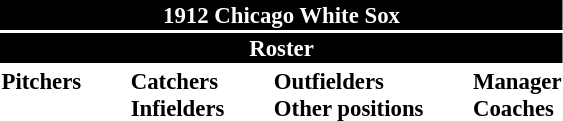<table class="toccolours" style="font-size: 95%;">
<tr>
<th colspan="10" style="background-color: black; color: white; text-align: center;">1912 Chicago White Sox</th>
</tr>
<tr>
<td colspan="10" style="background-color: black; color: white; text-align: center;"><strong>Roster</strong></td>
</tr>
<tr>
<td valign="top"><strong>Pitchers</strong><br>















</td>
<td width="25px"></td>
<td valign="top"><strong>Catchers</strong><br>





<strong>Infielders</strong>










</td>
<td width="25px"></td>
<td valign="top"><strong>Outfielders</strong><br>






<strong>Other positions</strong>


</td>
<td width="25px"></td>
<td valign="top"><strong>Manager</strong><br>
<strong>Coaches</strong>
</td>
</tr>
</table>
